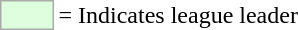<table>
<tr>
<td style="background:#DDFFDD; border:1px solid #aaa; width:2em;"></td>
<td>= Indicates league leader</td>
</tr>
</table>
